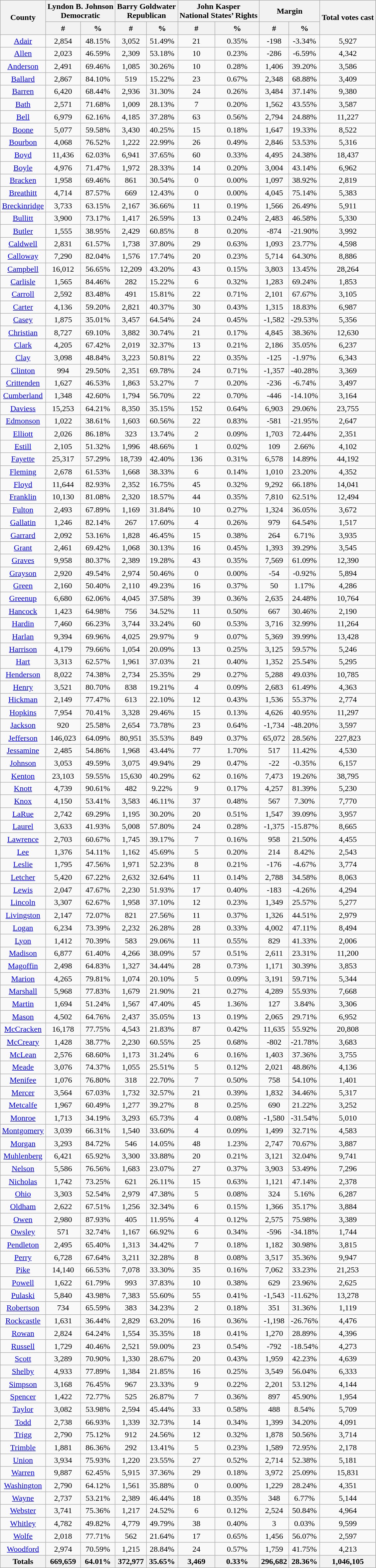<table class="wikitable sortable" style="text-align:center">
<tr>
<th style="text-align:center;" rowspan="2">County</th>
<th style="text-align:center;" colspan="2">Lyndon B. Johnson<br>Democratic</th>
<th style="text-align:center;" colspan="2">Barry Goldwater<br>Republican</th>
<th style="text-align:center;" colspan="2">John Kasper<br>National States’ Rights</th>
<th style="text-align:center;" colspan="2">Margin</th>
<th style="text-align:center;" rowspan="2">Total votes cast</th>
</tr>
<tr>
<th data-sort-type="number">#</th>
<th data-sort-type="number">%</th>
<th data-sort-type="number">#</th>
<th data-sort-type="number">%</th>
<th data-sort-type="number">#</th>
<th data-sort-type="number">%</th>
<th data-sort-type="number">#</th>
<th data-sort-type="number">%</th>
</tr>
<tr style="text-align:center;">
<td><a href='#'>Adair</a></td>
<td>2,854</td>
<td>48.15%</td>
<td>3,052</td>
<td>51.49%</td>
<td>21</td>
<td>0.35%</td>
<td>-198</td>
<td>-3.34%</td>
<td>5,927</td>
</tr>
<tr style="text-align:center;">
<td><a href='#'>Allen</a></td>
<td>2,023</td>
<td>46.59%</td>
<td>2,309</td>
<td>53.18%</td>
<td>10</td>
<td>0.23%</td>
<td>-286</td>
<td>-6.59%</td>
<td>4,342</td>
</tr>
<tr style="text-align:center;">
<td><a href='#'>Anderson</a></td>
<td>2,491</td>
<td>69.46%</td>
<td>1,085</td>
<td>30.26%</td>
<td>10</td>
<td>0.28%</td>
<td>1,406</td>
<td>39.20%</td>
<td>3,586</td>
</tr>
<tr style="text-align:center;">
<td><a href='#'>Ballard</a></td>
<td>2,867</td>
<td>84.10%</td>
<td>519</td>
<td>15.22%</td>
<td>23</td>
<td>0.67%</td>
<td>2,348</td>
<td>68.88%</td>
<td>3,409</td>
</tr>
<tr style="text-align:center;">
<td><a href='#'>Barren</a></td>
<td>6,420</td>
<td>68.44%</td>
<td>2,936</td>
<td>31.30%</td>
<td>24</td>
<td>0.26%</td>
<td>3,484</td>
<td>37.14%</td>
<td>9,380</td>
</tr>
<tr style="text-align:center;">
<td><a href='#'>Bath</a></td>
<td>2,571</td>
<td>71.68%</td>
<td>1,009</td>
<td>28.13%</td>
<td>7</td>
<td>0.20%</td>
<td>1,562</td>
<td>43.55%</td>
<td>3,587</td>
</tr>
<tr style="text-align:center;">
<td><a href='#'>Bell</a></td>
<td>6,979</td>
<td>62.16%</td>
<td>4,185</td>
<td>37.28%</td>
<td>63</td>
<td>0.56%</td>
<td>2,794</td>
<td>24.88%</td>
<td>11,227</td>
</tr>
<tr style="text-align:center;">
<td><a href='#'>Boone</a></td>
<td>5,077</td>
<td>59.58%</td>
<td>3,430</td>
<td>40.25%</td>
<td>15</td>
<td>0.18%</td>
<td>1,647</td>
<td>19.33%</td>
<td>8,522</td>
</tr>
<tr style="text-align:center;">
<td><a href='#'>Bourbon</a></td>
<td>4,068</td>
<td>76.52%</td>
<td>1,222</td>
<td>22.99%</td>
<td>26</td>
<td>0.49%</td>
<td>2,846</td>
<td>53.53%</td>
<td>5,316</td>
</tr>
<tr style="text-align:center;">
<td><a href='#'>Boyd</a></td>
<td>11,436</td>
<td>62.03%</td>
<td>6,941</td>
<td>37.65%</td>
<td>60</td>
<td>0.33%</td>
<td>4,495</td>
<td>24.38%</td>
<td>18,437</td>
</tr>
<tr style="text-align:center;">
<td><a href='#'>Boyle</a></td>
<td>4,976</td>
<td>71.47%</td>
<td>1,972</td>
<td>28.33%</td>
<td>14</td>
<td>0.20%</td>
<td>3,004</td>
<td>43.14%</td>
<td>6,962</td>
</tr>
<tr style="text-align:center;">
<td><a href='#'>Bracken</a></td>
<td>1,958</td>
<td>69.46%</td>
<td>861</td>
<td>30.54%</td>
<td>0</td>
<td>0.00%</td>
<td>1,097</td>
<td>38.92%</td>
<td>2,819</td>
</tr>
<tr style="text-align:center;">
<td><a href='#'>Breathitt</a></td>
<td>4,714</td>
<td>87.57%</td>
<td>669</td>
<td>12.43%</td>
<td>0</td>
<td>0.00%</td>
<td>4,045</td>
<td>75.14%</td>
<td>5,383</td>
</tr>
<tr style="text-align:center;">
<td><a href='#'>Breckinridge</a></td>
<td>3,733</td>
<td>63.15%</td>
<td>2,167</td>
<td>36.66%</td>
<td>11</td>
<td>0.19%</td>
<td>1,566</td>
<td>26.49%</td>
<td>5,911</td>
</tr>
<tr style="text-align:center;">
<td><a href='#'>Bullitt</a></td>
<td>3,900</td>
<td>73.17%</td>
<td>1,417</td>
<td>26.59%</td>
<td>13</td>
<td>0.24%</td>
<td>2,483</td>
<td>46.58%</td>
<td>5,330</td>
</tr>
<tr style="text-align:center;">
<td><a href='#'>Butler</a></td>
<td>1,555</td>
<td>38.95%</td>
<td>2,429</td>
<td>60.85%</td>
<td>8</td>
<td>0.20%</td>
<td>-874</td>
<td>-21.90%</td>
<td>3,992</td>
</tr>
<tr style="text-align:center;">
<td><a href='#'>Caldwell</a></td>
<td>2,831</td>
<td>61.57%</td>
<td>1,738</td>
<td>37.80%</td>
<td>29</td>
<td>0.63%</td>
<td>1,093</td>
<td>23.77%</td>
<td>4,598</td>
</tr>
<tr style="text-align:center;">
<td><a href='#'>Calloway</a></td>
<td>7,290</td>
<td>82.04%</td>
<td>1,576</td>
<td>17.74%</td>
<td>20</td>
<td>0.23%</td>
<td>5,714</td>
<td>64.30%</td>
<td>8,886</td>
</tr>
<tr style="text-align:center;">
<td><a href='#'>Campbell</a></td>
<td>16,012</td>
<td>56.65%</td>
<td>12,209</td>
<td>43.20%</td>
<td>43</td>
<td>0.15%</td>
<td>3,803</td>
<td>13.45%</td>
<td>28,264</td>
</tr>
<tr style="text-align:center;">
<td><a href='#'>Carlisle</a></td>
<td>1,565</td>
<td>84.46%</td>
<td>282</td>
<td>15.22%</td>
<td>6</td>
<td>0.32%</td>
<td>1,283</td>
<td>69.24%</td>
<td>1,853</td>
</tr>
<tr style="text-align:center;">
<td><a href='#'>Carroll</a></td>
<td>2,592</td>
<td>83.48%</td>
<td>491</td>
<td>15.81%</td>
<td>22</td>
<td>0.71%</td>
<td>2,101</td>
<td>67.67%</td>
<td>3,105</td>
</tr>
<tr style="text-align:center;">
<td><a href='#'>Carter</a></td>
<td>4,136</td>
<td>59.20%</td>
<td>2,821</td>
<td>40.37%</td>
<td>30</td>
<td>0.43%</td>
<td>1,315</td>
<td>18.83%</td>
<td>6,987</td>
</tr>
<tr style="text-align:center;">
<td><a href='#'>Casey</a></td>
<td>1,875</td>
<td>35.01%</td>
<td>3,457</td>
<td>64.54%</td>
<td>24</td>
<td>0.45%</td>
<td>-1,582</td>
<td>-29.53%</td>
<td>5,356</td>
</tr>
<tr style="text-align:center;">
<td><a href='#'>Christian</a></td>
<td>8,727</td>
<td>69.10%</td>
<td>3,882</td>
<td>30.74%</td>
<td>21</td>
<td>0.17%</td>
<td>4,845</td>
<td>38.36%</td>
<td>12,630</td>
</tr>
<tr style="text-align:center;">
<td><a href='#'>Clark</a></td>
<td>4,205</td>
<td>67.42%</td>
<td>2,019</td>
<td>32.37%</td>
<td>13</td>
<td>0.21%</td>
<td>2,186</td>
<td>35.05%</td>
<td>6,237</td>
</tr>
<tr style="text-align:center;">
<td><a href='#'>Clay</a></td>
<td>3,098</td>
<td>48.84%</td>
<td>3,223</td>
<td>50.81%</td>
<td>22</td>
<td>0.35%</td>
<td>-125</td>
<td>-1.97%</td>
<td>6,343</td>
</tr>
<tr style="text-align:center;">
<td><a href='#'>Clinton</a></td>
<td>994</td>
<td>29.50%</td>
<td>2,351</td>
<td>69.78%</td>
<td>24</td>
<td>0.71%</td>
<td>-1,357</td>
<td>-40.28%</td>
<td>3,369</td>
</tr>
<tr style="text-align:center;">
<td><a href='#'>Crittenden</a></td>
<td>1,627</td>
<td>46.53%</td>
<td>1,863</td>
<td>53.27%</td>
<td>7</td>
<td>0.20%</td>
<td>-236</td>
<td>-6.74%</td>
<td>3,497</td>
</tr>
<tr style="text-align:center;">
<td><a href='#'>Cumberland</a></td>
<td>1,348</td>
<td>42.60%</td>
<td>1,794</td>
<td>56.70%</td>
<td>22</td>
<td>0.70%</td>
<td>-446</td>
<td>-14.10%</td>
<td>3,164</td>
</tr>
<tr style="text-align:center;">
<td><a href='#'>Daviess</a></td>
<td>15,253</td>
<td>64.21%</td>
<td>8,350</td>
<td>35.15%</td>
<td>152</td>
<td>0.64%</td>
<td>6,903</td>
<td>29.06%</td>
<td>23,755</td>
</tr>
<tr style="text-align:center;">
<td><a href='#'>Edmonson</a></td>
<td>1,022</td>
<td>38.61%</td>
<td>1,603</td>
<td>60.56%</td>
<td>22</td>
<td>0.83%</td>
<td>-581</td>
<td>-21.95%</td>
<td>2,647</td>
</tr>
<tr style="text-align:center;">
<td><a href='#'>Elliott</a></td>
<td>2,026</td>
<td>86.18%</td>
<td>323</td>
<td>13.74%</td>
<td>2</td>
<td>0.09%</td>
<td>1,703</td>
<td>72.44%</td>
<td>2,351</td>
</tr>
<tr style="text-align:center;">
<td><a href='#'>Estill</a></td>
<td>2,105</td>
<td>51.32%</td>
<td>1,996</td>
<td>48.66%</td>
<td>1</td>
<td>0.02%</td>
<td>109</td>
<td>2.66%</td>
<td>4,102</td>
</tr>
<tr style="text-align:center;">
<td><a href='#'>Fayette</a></td>
<td>25,317</td>
<td>57.29%</td>
<td>18,739</td>
<td>42.40%</td>
<td>136</td>
<td>0.31%</td>
<td>6,578</td>
<td>14.89%</td>
<td>44,192</td>
</tr>
<tr style="text-align:center;">
<td><a href='#'>Fleming</a></td>
<td>2,678</td>
<td>61.53%</td>
<td>1,668</td>
<td>38.33%</td>
<td>6</td>
<td>0.14%</td>
<td>1,010</td>
<td>23.20%</td>
<td>4,352</td>
</tr>
<tr style="text-align:center;">
<td><a href='#'>Floyd</a></td>
<td>11,644</td>
<td>82.93%</td>
<td>2,352</td>
<td>16.75%</td>
<td>45</td>
<td>0.32%</td>
<td>9,292</td>
<td>66.18%</td>
<td>14,041</td>
</tr>
<tr style="text-align:center;">
<td><a href='#'>Franklin</a></td>
<td>10,130</td>
<td>81.08%</td>
<td>2,320</td>
<td>18.57%</td>
<td>44</td>
<td>0.35%</td>
<td>7,810</td>
<td>62.51%</td>
<td>12,494</td>
</tr>
<tr style="text-align:center;">
<td><a href='#'>Fulton</a></td>
<td>2,493</td>
<td>67.89%</td>
<td>1,169</td>
<td>31.84%</td>
<td>10</td>
<td>0.27%</td>
<td>1,324</td>
<td>36.05%</td>
<td>3,672</td>
</tr>
<tr style="text-align:center;">
<td><a href='#'>Gallatin</a></td>
<td>1,246</td>
<td>82.14%</td>
<td>267</td>
<td>17.60%</td>
<td>4</td>
<td>0.26%</td>
<td>979</td>
<td>64.54%</td>
<td>1,517</td>
</tr>
<tr style="text-align:center;">
<td><a href='#'>Garrard</a></td>
<td>2,092</td>
<td>53.16%</td>
<td>1,828</td>
<td>46.45%</td>
<td>15</td>
<td>0.38%</td>
<td>264</td>
<td>6.71%</td>
<td>3,935</td>
</tr>
<tr style="text-align:center;">
<td><a href='#'>Grant</a></td>
<td>2,461</td>
<td>69.42%</td>
<td>1,068</td>
<td>30.13%</td>
<td>16</td>
<td>0.45%</td>
<td>1,393</td>
<td>39.29%</td>
<td>3,545</td>
</tr>
<tr style="text-align:center;">
<td><a href='#'>Graves</a></td>
<td>9,958</td>
<td>80.37%</td>
<td>2,389</td>
<td>19.28%</td>
<td>43</td>
<td>0.35%</td>
<td>7,569</td>
<td>61.09%</td>
<td>12,390</td>
</tr>
<tr style="text-align:center;">
<td><a href='#'>Grayson</a></td>
<td>2,920</td>
<td>49.54%</td>
<td>2,974</td>
<td>50.46%</td>
<td>0</td>
<td>0.00%</td>
<td>-54</td>
<td>-0.92%</td>
<td>5,894</td>
</tr>
<tr style="text-align:center;">
<td><a href='#'>Green</a></td>
<td>2,160</td>
<td>50.40%</td>
<td>2,110</td>
<td>49.23%</td>
<td>16</td>
<td>0.37%</td>
<td>50</td>
<td>1.17%</td>
<td>4,286</td>
</tr>
<tr style="text-align:center;">
<td><a href='#'>Greenup</a></td>
<td>6,680</td>
<td>62.06%</td>
<td>4,045</td>
<td>37.58%</td>
<td>39</td>
<td>0.36%</td>
<td>2,635</td>
<td>24.48%</td>
<td>10,764</td>
</tr>
<tr style="text-align:center;">
<td><a href='#'>Hancock</a></td>
<td>1,423</td>
<td>64.98%</td>
<td>756</td>
<td>34.52%</td>
<td>11</td>
<td>0.50%</td>
<td>667</td>
<td>30.46%</td>
<td>2,190</td>
</tr>
<tr style="text-align:center;">
<td><a href='#'>Hardin</a></td>
<td>7,460</td>
<td>66.23%</td>
<td>3,744</td>
<td>33.24%</td>
<td>60</td>
<td>0.53%</td>
<td>3,716</td>
<td>32.99%</td>
<td>11,264</td>
</tr>
<tr style="text-align:center;">
<td><a href='#'>Harlan</a></td>
<td>9,394</td>
<td>69.96%</td>
<td>4,025</td>
<td>29.97%</td>
<td>9</td>
<td>0.07%</td>
<td>5,369</td>
<td>39.99%</td>
<td>13,428</td>
</tr>
<tr style="text-align:center;">
<td><a href='#'>Harrison</a></td>
<td>4,179</td>
<td>79.66%</td>
<td>1,054</td>
<td>20.09%</td>
<td>13</td>
<td>0.25%</td>
<td>3,125</td>
<td>59.57%</td>
<td>5,246</td>
</tr>
<tr style="text-align:center;">
<td><a href='#'>Hart</a></td>
<td>3,313</td>
<td>62.57%</td>
<td>1,961</td>
<td>37.03%</td>
<td>21</td>
<td>0.40%</td>
<td>1,352</td>
<td>25.54%</td>
<td>5,295</td>
</tr>
<tr style="text-align:center;">
<td><a href='#'>Henderson</a></td>
<td>8,022</td>
<td>74.38%</td>
<td>2,734</td>
<td>25.35%</td>
<td>29</td>
<td>0.27%</td>
<td>5,288</td>
<td>49.03%</td>
<td>10,785</td>
</tr>
<tr style="text-align:center;">
<td><a href='#'>Henry</a></td>
<td>3,521</td>
<td>80.70%</td>
<td>838</td>
<td>19.21%</td>
<td>4</td>
<td>0.09%</td>
<td>2,683</td>
<td>61.49%</td>
<td>4,363</td>
</tr>
<tr style="text-align:center;">
<td><a href='#'>Hickman</a></td>
<td>2,149</td>
<td>77.47%</td>
<td>613</td>
<td>22.10%</td>
<td>12</td>
<td>0.43%</td>
<td>1,536</td>
<td>55.37%</td>
<td>2,774</td>
</tr>
<tr style="text-align:center;">
<td><a href='#'>Hopkins</a></td>
<td>7,954</td>
<td>70.41%</td>
<td>3,328</td>
<td>29.46%</td>
<td>15</td>
<td>0.13%</td>
<td>4,626</td>
<td>40.95%</td>
<td>11,297</td>
</tr>
<tr style="text-align:center;">
<td><a href='#'>Jackson</a></td>
<td>920</td>
<td>25.58%</td>
<td>2,654</td>
<td>73.78%</td>
<td>23</td>
<td>0.64%</td>
<td>-1,734</td>
<td>-48.20%</td>
<td>3,597</td>
</tr>
<tr style="text-align:center;">
<td><a href='#'>Jefferson</a></td>
<td>146,023</td>
<td>64.09%</td>
<td>80,951</td>
<td>35.53%</td>
<td>849</td>
<td>0.37%</td>
<td>65,072</td>
<td>28.56%</td>
<td>227,823</td>
</tr>
<tr style="text-align:center;">
<td><a href='#'>Jessamine</a></td>
<td>2,485</td>
<td>54.86%</td>
<td>1,968</td>
<td>43.44%</td>
<td>77</td>
<td>1.70%</td>
<td>517</td>
<td>11.42%</td>
<td>4,530</td>
</tr>
<tr style="text-align:center;">
<td><a href='#'>Johnson</a></td>
<td>3,053</td>
<td>49.59%</td>
<td>3,075</td>
<td>49.94%</td>
<td>29</td>
<td>0.47%</td>
<td>-22</td>
<td>-0.35%</td>
<td>6,157</td>
</tr>
<tr style="text-align:center;">
<td><a href='#'>Kenton</a></td>
<td>23,103</td>
<td>59.55%</td>
<td>15,630</td>
<td>40.29%</td>
<td>62</td>
<td>0.16%</td>
<td>7,473</td>
<td>19.26%</td>
<td>38,795</td>
</tr>
<tr style="text-align:center;">
<td><a href='#'>Knott</a></td>
<td>4,739</td>
<td>90.61%</td>
<td>482</td>
<td>9.22%</td>
<td>9</td>
<td>0.17%</td>
<td>4,257</td>
<td>81.39%</td>
<td>5,230</td>
</tr>
<tr style="text-align:center;">
<td><a href='#'>Knox</a></td>
<td>4,150</td>
<td>53.41%</td>
<td>3,583</td>
<td>46.11%</td>
<td>37</td>
<td>0.48%</td>
<td>567</td>
<td>7.30%</td>
<td>7,770</td>
</tr>
<tr style="text-align:center;">
<td><a href='#'>LaRue</a></td>
<td>2,742</td>
<td>69.29%</td>
<td>1,195</td>
<td>30.20%</td>
<td>20</td>
<td>0.51%</td>
<td>1,547</td>
<td>39.09%</td>
<td>3,957</td>
</tr>
<tr style="text-align:center;">
<td><a href='#'>Laurel</a></td>
<td>3,633</td>
<td>41.93%</td>
<td>5,008</td>
<td>57.80%</td>
<td>24</td>
<td>0.28%</td>
<td>-1,375</td>
<td>-15.87%</td>
<td>8,665</td>
</tr>
<tr style="text-align:center;">
<td><a href='#'>Lawrence</a></td>
<td>2,703</td>
<td>60.67%</td>
<td>1,745</td>
<td>39.17%</td>
<td>7</td>
<td>0.16%</td>
<td>958</td>
<td>21.50%</td>
<td>4,455</td>
</tr>
<tr style="text-align:center;">
<td><a href='#'>Lee</a></td>
<td>1,376</td>
<td>54.11%</td>
<td>1,162</td>
<td>45.69%</td>
<td>5</td>
<td>0.20%</td>
<td>214</td>
<td>8.42%</td>
<td>2,543</td>
</tr>
<tr style="text-align:center;">
<td><a href='#'>Leslie</a></td>
<td>1,795</td>
<td>47.56%</td>
<td>1,971</td>
<td>52.23%</td>
<td>8</td>
<td>0.21%</td>
<td>-176</td>
<td>-4.67%</td>
<td>3,774</td>
</tr>
<tr style="text-align:center;">
<td><a href='#'>Letcher</a></td>
<td>5,420</td>
<td>67.22%</td>
<td>2,632</td>
<td>32.64%</td>
<td>11</td>
<td>0.14%</td>
<td>2,788</td>
<td>34.58%</td>
<td>8,063</td>
</tr>
<tr style="text-align:center;">
<td><a href='#'>Lewis</a></td>
<td>2,047</td>
<td>47.67%</td>
<td>2,230</td>
<td>51.93%</td>
<td>17</td>
<td>0.40%</td>
<td>-183</td>
<td>-4.26%</td>
<td>4,294</td>
</tr>
<tr style="text-align:center;">
<td><a href='#'>Lincoln</a></td>
<td>3,307</td>
<td>62.67%</td>
<td>1,958</td>
<td>37.10%</td>
<td>12</td>
<td>0.23%</td>
<td>1,349</td>
<td>25.57%</td>
<td>5,277</td>
</tr>
<tr style="text-align:center;">
<td><a href='#'>Livingston</a></td>
<td>2,147</td>
<td>72.07%</td>
<td>821</td>
<td>27.56%</td>
<td>11</td>
<td>0.37%</td>
<td>1,326</td>
<td>44.51%</td>
<td>2,979</td>
</tr>
<tr style="text-align:center;">
<td><a href='#'>Logan</a></td>
<td>6,234</td>
<td>73.39%</td>
<td>2,232</td>
<td>26.28%</td>
<td>28</td>
<td>0.33%</td>
<td>4,002</td>
<td>47.11%</td>
<td>8,494</td>
</tr>
<tr style="text-align:center;">
<td><a href='#'>Lyon</a></td>
<td>1,412</td>
<td>70.39%</td>
<td>583</td>
<td>29.06%</td>
<td>11</td>
<td>0.55%</td>
<td>829</td>
<td>41.33%</td>
<td>2,006</td>
</tr>
<tr style="text-align:center;">
<td><a href='#'>Madison</a></td>
<td>6,877</td>
<td>61.40%</td>
<td>4,266</td>
<td>38.09%</td>
<td>57</td>
<td>0.51%</td>
<td>2,611</td>
<td>23.31%</td>
<td>11,200</td>
</tr>
<tr style="text-align:center;">
<td><a href='#'>Magoffin</a></td>
<td>2,498</td>
<td>64.83%</td>
<td>1,327</td>
<td>34.44%</td>
<td>28</td>
<td>0.73%</td>
<td>1,171</td>
<td>30.39%</td>
<td>3,853</td>
</tr>
<tr style="text-align:center;">
<td><a href='#'>Marion</a></td>
<td>4,265</td>
<td>79.81%</td>
<td>1,074</td>
<td>20.10%</td>
<td>5</td>
<td>0.09%</td>
<td>3,191</td>
<td>59.71%</td>
<td>5,344</td>
</tr>
<tr style="text-align:center;">
<td><a href='#'>Marshall</a></td>
<td>5,968</td>
<td>77.83%</td>
<td>1,679</td>
<td>21.90%</td>
<td>21</td>
<td>0.27%</td>
<td>4,289</td>
<td>55.93%</td>
<td>7,668</td>
</tr>
<tr style="text-align:center;">
<td><a href='#'>Martin</a></td>
<td>1,694</td>
<td>51.24%</td>
<td>1,567</td>
<td>47.40%</td>
<td>45</td>
<td>1.36%</td>
<td>127</td>
<td>3.84%</td>
<td>3,306</td>
</tr>
<tr style="text-align:center;">
<td><a href='#'>Mason</a></td>
<td>4,502</td>
<td>64.76%</td>
<td>2,437</td>
<td>35.05%</td>
<td>13</td>
<td>0.19%</td>
<td>2,065</td>
<td>29.71%</td>
<td>6,952</td>
</tr>
<tr style="text-align:center;">
<td><a href='#'>McCracken</a></td>
<td>16,178</td>
<td>77.75%</td>
<td>4,543</td>
<td>21.83%</td>
<td>87</td>
<td>0.42%</td>
<td>11,635</td>
<td>55.92%</td>
<td>20,808</td>
</tr>
<tr style="text-align:center;">
<td><a href='#'>McCreary</a></td>
<td>1,428</td>
<td>38.77%</td>
<td>2,230</td>
<td>60.55%</td>
<td>25</td>
<td>0.68%</td>
<td>-802</td>
<td>-21.78%</td>
<td>3,683</td>
</tr>
<tr style="text-align:center;">
<td><a href='#'>McLean</a></td>
<td>2,576</td>
<td>68.60%</td>
<td>1,173</td>
<td>31.24%</td>
<td>6</td>
<td>0.16%</td>
<td>1,403</td>
<td>37.36%</td>
<td>3,755</td>
</tr>
<tr style="text-align:center;">
<td><a href='#'>Meade</a></td>
<td>3,076</td>
<td>74.37%</td>
<td>1,055</td>
<td>25.51%</td>
<td>5</td>
<td>0.12%</td>
<td>2,021</td>
<td>48.86%</td>
<td>4,136</td>
</tr>
<tr style="text-align:center;">
<td><a href='#'>Menifee</a></td>
<td>1,076</td>
<td>76.80%</td>
<td>318</td>
<td>22.70%</td>
<td>7</td>
<td>0.50%</td>
<td>758</td>
<td>54.10%</td>
<td>1,401</td>
</tr>
<tr style="text-align:center;">
<td><a href='#'>Mercer</a></td>
<td>3,564</td>
<td>67.03%</td>
<td>1,732</td>
<td>32.57%</td>
<td>21</td>
<td>0.39%</td>
<td>1,832</td>
<td>34.46%</td>
<td>5,317</td>
</tr>
<tr style="text-align:center;">
<td><a href='#'>Metcalfe</a></td>
<td>1,967</td>
<td>60.49%</td>
<td>1,277</td>
<td>39.27%</td>
<td>8</td>
<td>0.25%</td>
<td>690</td>
<td>21.22%</td>
<td>3,252</td>
</tr>
<tr style="text-align:center;">
<td><a href='#'>Monroe</a></td>
<td>1,713</td>
<td>34.19%</td>
<td>3,293</td>
<td>65.73%</td>
<td>4</td>
<td>0.08%</td>
<td>-1,580</td>
<td>-31.54%</td>
<td>5,010</td>
</tr>
<tr style="text-align:center;">
<td><a href='#'>Montgomery</a></td>
<td>3,039</td>
<td>66.31%</td>
<td>1,540</td>
<td>33.60%</td>
<td>4</td>
<td>0.09%</td>
<td>1,499</td>
<td>32.71%</td>
<td>4,583</td>
</tr>
<tr style="text-align:center;">
<td><a href='#'>Morgan</a></td>
<td>3,293</td>
<td>84.72%</td>
<td>546</td>
<td>14.05%</td>
<td>48</td>
<td>1.23%</td>
<td>2,747</td>
<td>70.67%</td>
<td>3,887</td>
</tr>
<tr style="text-align:center;">
<td><a href='#'>Muhlenberg</a></td>
<td>6,421</td>
<td>65.92%</td>
<td>3,300</td>
<td>33.88%</td>
<td>20</td>
<td>0.21%</td>
<td>3,121</td>
<td>32.04%</td>
<td>9,741</td>
</tr>
<tr style="text-align:center;">
<td><a href='#'>Nelson</a></td>
<td>5,586</td>
<td>76.56%</td>
<td>1,683</td>
<td>23.07%</td>
<td>27</td>
<td>0.37%</td>
<td>3,903</td>
<td>53.49%</td>
<td>7,296</td>
</tr>
<tr style="text-align:center;">
<td><a href='#'>Nicholas</a></td>
<td>1,742</td>
<td>73.25%</td>
<td>621</td>
<td>26.11%</td>
<td>15</td>
<td>0.63%</td>
<td>1,121</td>
<td>47.14%</td>
<td>2,378</td>
</tr>
<tr style="text-align:center;">
<td><a href='#'>Ohio</a></td>
<td>3,303</td>
<td>52.54%</td>
<td>2,979</td>
<td>47.38%</td>
<td>5</td>
<td>0.08%</td>
<td>324</td>
<td>5.16%</td>
<td>6,287</td>
</tr>
<tr style="text-align:center;">
<td><a href='#'>Oldham</a></td>
<td>2,622</td>
<td>67.51%</td>
<td>1,256</td>
<td>32.34%</td>
<td>6</td>
<td>0.15%</td>
<td>1,366</td>
<td>35.17%</td>
<td>3,884</td>
</tr>
<tr style="text-align:center;">
<td><a href='#'>Owen</a></td>
<td>2,980</td>
<td>87.93%</td>
<td>405</td>
<td>11.95%</td>
<td>4</td>
<td>0.12%</td>
<td>2,575</td>
<td>75.98%</td>
<td>3,389</td>
</tr>
<tr style="text-align:center;">
<td><a href='#'>Owsley</a></td>
<td>571</td>
<td>32.74%</td>
<td>1,167</td>
<td>66.92%</td>
<td>6</td>
<td>0.34%</td>
<td>-596</td>
<td>-34.18%</td>
<td>1,744</td>
</tr>
<tr style="text-align:center;">
<td><a href='#'>Pendleton</a></td>
<td>2,495</td>
<td>65.40%</td>
<td>1,313</td>
<td>34.42%</td>
<td>7</td>
<td>0.18%</td>
<td>1,182</td>
<td>30.98%</td>
<td>3,815</td>
</tr>
<tr style="text-align:center;">
<td><a href='#'>Perry</a></td>
<td>6,728</td>
<td>67.64%</td>
<td>3,211</td>
<td>32.28%</td>
<td>8</td>
<td>0.08%</td>
<td>3,517</td>
<td>35.36%</td>
<td>9,947</td>
</tr>
<tr style="text-align:center;">
<td><a href='#'>Pike</a></td>
<td>14,140</td>
<td>66.53%</td>
<td>7,078</td>
<td>33.30%</td>
<td>35</td>
<td>0.16%</td>
<td>7,062</td>
<td>33.23%</td>
<td>21,253</td>
</tr>
<tr style="text-align:center;">
<td><a href='#'>Powell</a></td>
<td>1,622</td>
<td>61.79%</td>
<td>993</td>
<td>37.83%</td>
<td>10</td>
<td>0.38%</td>
<td>629</td>
<td>23.96%</td>
<td>2,625</td>
</tr>
<tr style="text-align:center;">
<td><a href='#'>Pulaski</a></td>
<td>5,840</td>
<td>43.98%</td>
<td>7,383</td>
<td>55.60%</td>
<td>55</td>
<td>0.41%</td>
<td>-1,543</td>
<td>-11.62%</td>
<td>13,278</td>
</tr>
<tr style="text-align:center;">
<td><a href='#'>Robertson</a></td>
<td>734</td>
<td>65.59%</td>
<td>383</td>
<td>34.23%</td>
<td>2</td>
<td>0.18%</td>
<td>351</td>
<td>31.36%</td>
<td>1,119</td>
</tr>
<tr style="text-align:center;">
<td><a href='#'>Rockcastle</a></td>
<td>1,631</td>
<td>36.44%</td>
<td>2,829</td>
<td>63.20%</td>
<td>16</td>
<td>0.36%</td>
<td>-1,198</td>
<td>-26.76%</td>
<td>4,476</td>
</tr>
<tr style="text-align:center;">
<td><a href='#'>Rowan</a></td>
<td>2,824</td>
<td>64.24%</td>
<td>1,554</td>
<td>35.35%</td>
<td>18</td>
<td>0.41%</td>
<td>1,270</td>
<td>28.89%</td>
<td>4,396</td>
</tr>
<tr style="text-align:center;">
<td><a href='#'>Russell</a></td>
<td>1,729</td>
<td>40.46%</td>
<td>2,521</td>
<td>59.00%</td>
<td>23</td>
<td>0.54%</td>
<td>-792</td>
<td>-18.54%</td>
<td>4,273</td>
</tr>
<tr style="text-align:center;">
<td><a href='#'>Scott</a></td>
<td>3,289</td>
<td>70.90%</td>
<td>1,330</td>
<td>28.67%</td>
<td>20</td>
<td>0.43%</td>
<td>1,959</td>
<td>42.23%</td>
<td>4,639</td>
</tr>
<tr style="text-align:center;">
<td><a href='#'>Shelby</a></td>
<td>4,933</td>
<td>77.89%</td>
<td>1,384</td>
<td>21.85%</td>
<td>16</td>
<td>0.25%</td>
<td>3,549</td>
<td>56.04%</td>
<td>6,333</td>
</tr>
<tr style="text-align:center;">
<td><a href='#'>Simpson</a></td>
<td>3,168</td>
<td>76.45%</td>
<td>967</td>
<td>23.33%</td>
<td>9</td>
<td>0.22%</td>
<td>2,201</td>
<td>53.12%</td>
<td>4,144</td>
</tr>
<tr style="text-align:center;">
<td><a href='#'>Spencer</a></td>
<td>1,422</td>
<td>72.77%</td>
<td>525</td>
<td>26.87%</td>
<td>7</td>
<td>0.36%</td>
<td>897</td>
<td>45.90%</td>
<td>1,954</td>
</tr>
<tr style="text-align:center;">
<td><a href='#'>Taylor</a></td>
<td>3,082</td>
<td>53.98%</td>
<td>2,594</td>
<td>45.44%</td>
<td>33</td>
<td>0.58%</td>
<td>488</td>
<td>8.54%</td>
<td>5,709</td>
</tr>
<tr style="text-align:center;">
<td><a href='#'>Todd</a></td>
<td>2,738</td>
<td>66.93%</td>
<td>1,339</td>
<td>32.73%</td>
<td>14</td>
<td>0.34%</td>
<td>1,399</td>
<td>34.20%</td>
<td>4,091</td>
</tr>
<tr style="text-align:center;">
<td><a href='#'>Trigg</a></td>
<td>2,790</td>
<td>75.12%</td>
<td>912</td>
<td>24.56%</td>
<td>12</td>
<td>0.32%</td>
<td>1,878</td>
<td>50.56%</td>
<td>3,714</td>
</tr>
<tr style="text-align:center;">
<td><a href='#'>Trimble</a></td>
<td>1,881</td>
<td>86.36%</td>
<td>292</td>
<td>13.41%</td>
<td>5</td>
<td>0.23%</td>
<td>1,589</td>
<td>72.95%</td>
<td>2,178</td>
</tr>
<tr style="text-align:center;">
<td><a href='#'>Union</a></td>
<td>3,934</td>
<td>75.93%</td>
<td>1,220</td>
<td>23.55%</td>
<td>27</td>
<td>0.52%</td>
<td>2,714</td>
<td>52.38%</td>
<td>5,181</td>
</tr>
<tr style="text-align:center;">
<td><a href='#'>Warren</a></td>
<td>9,887</td>
<td>62.45%</td>
<td>5,915</td>
<td>37.36%</td>
<td>29</td>
<td>0.18%</td>
<td>3,972</td>
<td>25.09%</td>
<td>15,831</td>
</tr>
<tr style="text-align:center;">
<td><a href='#'>Washington</a></td>
<td>2,790</td>
<td>64.12%</td>
<td>1,561</td>
<td>35.88%</td>
<td>0</td>
<td>0.00%</td>
<td>1,229</td>
<td>28.24%</td>
<td>4,351</td>
</tr>
<tr style="text-align:center;">
<td><a href='#'>Wayne</a></td>
<td>2,737</td>
<td>53.21%</td>
<td>2,389</td>
<td>46.44%</td>
<td>18</td>
<td>0.35%</td>
<td>348</td>
<td>6.77%</td>
<td>5,144</td>
</tr>
<tr style="text-align:center;">
<td><a href='#'>Webster</a></td>
<td>3,741</td>
<td>75.36%</td>
<td>1,217</td>
<td>24.52%</td>
<td>6</td>
<td>0.12%</td>
<td>2,524</td>
<td>50.84%</td>
<td>4,964</td>
</tr>
<tr style="text-align:center;">
<td><a href='#'>Whitley</a></td>
<td>4,782</td>
<td>49.82%</td>
<td>4,779</td>
<td>49.79%</td>
<td>38</td>
<td>0.40%</td>
<td>3</td>
<td>0.03%</td>
<td>9,599</td>
</tr>
<tr style="text-align:center;">
<td><a href='#'>Wolfe</a></td>
<td>2,018</td>
<td>77.71%</td>
<td>562</td>
<td>21.64%</td>
<td>17</td>
<td>0.65%</td>
<td>1,456</td>
<td>56.07%</td>
<td>2,597</td>
</tr>
<tr style="text-align:center;">
<td><a href='#'>Woodford</a></td>
<td>2,974</td>
<td>70.59%</td>
<td>1,215</td>
<td>28.84%</td>
<td>24</td>
<td>0.57%</td>
<td>1,759</td>
<td>41.75%</td>
<td>4,213</td>
</tr>
<tr style="text-align:center;">
<th>Totals</th>
<th>669,659</th>
<th>64.01%</th>
<th>372,977</th>
<th>35.65%</th>
<th>3,469</th>
<th>0.33%</th>
<th>296,682</th>
<th>28.36%</th>
<th>1,046,105</th>
</tr>
</table>
